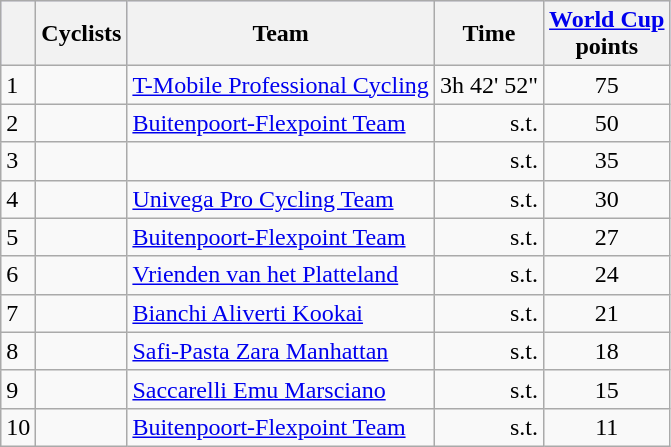<table class="wikitable">
<tr style="background:#ccccff;">
<th></th>
<th>Cyclists</th>
<th>Team</th>
<th>Time</th>
<th><a href='#'>World Cup</a><br>points</th>
</tr>
<tr>
<td>1</td>
<td></td>
<td><a href='#'>T-Mobile Professional Cycling</a></td>
<td align="right">3h 42' 52"</td>
<td align="center">75</td>
</tr>
<tr>
<td>2</td>
<td></td>
<td><a href='#'>Buitenpoort-Flexpoint Team</a></td>
<td align="right">s.t.</td>
<td align="center">50</td>
</tr>
<tr>
<td>3</td>
<td></td>
<td></td>
<td align="right">s.t.</td>
<td align="center">35</td>
</tr>
<tr>
<td>4</td>
<td></td>
<td><a href='#'>Univega Pro Cycling Team</a></td>
<td align="right">s.t.</td>
<td align="center">30</td>
</tr>
<tr>
<td>5</td>
<td></td>
<td><a href='#'>Buitenpoort-Flexpoint Team</a></td>
<td align="right">s.t.</td>
<td align="center">27</td>
</tr>
<tr>
<td>6</td>
<td></td>
<td><a href='#'>Vrienden van het Platteland</a></td>
<td align="right">s.t.</td>
<td align="center">24</td>
</tr>
<tr>
<td>7</td>
<td></td>
<td><a href='#'>Bianchi Aliverti Kookai</a></td>
<td align="right">s.t.</td>
<td align="center">21</td>
</tr>
<tr>
<td>8</td>
<td></td>
<td><a href='#'>Safi-Pasta Zara Manhattan</a></td>
<td align="right">s.t.</td>
<td align="center">18</td>
</tr>
<tr>
<td>9</td>
<td></td>
<td><a href='#'>Saccarelli Emu Marsciano</a></td>
<td align="right">s.t.</td>
<td align="center">15</td>
</tr>
<tr>
<td>10</td>
<td></td>
<td><a href='#'>Buitenpoort-Flexpoint Team</a></td>
<td align="right">s.t.</td>
<td align="center">11</td>
</tr>
</table>
